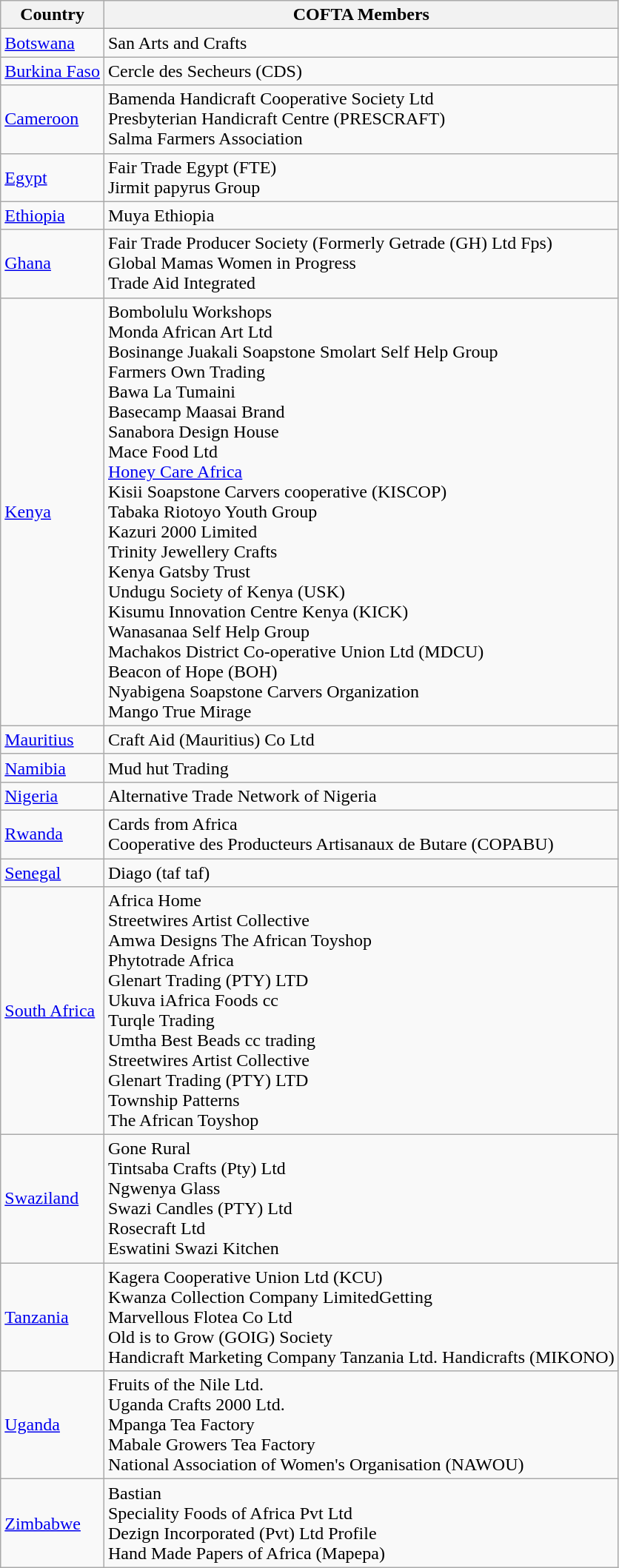<table class="wikitable">
<tr>
<th>Country</th>
<th>COFTA Members</th>
</tr>
<tr>
<td><a href='#'>Botswana</a></td>
<td>San Arts and Crafts</td>
</tr>
<tr>
<td><a href='#'>Burkina Faso</a></td>
<td>Cercle des Secheurs (CDS)</td>
</tr>
<tr>
<td><a href='#'>Cameroon</a></td>
<td>Bamenda Handicraft Cooperative Society Ltd<br>Presbyterian Handicraft Centre (PRESCRAFT)<br>Salma Farmers Association</td>
</tr>
<tr>
<td><a href='#'>Egypt</a></td>
<td>Fair Trade Egypt (FTE)<br>Jirmit papyrus Group</td>
</tr>
<tr>
<td><a href='#'>Ethiopia</a></td>
<td>Muya Ethiopia</td>
</tr>
<tr>
<td><a href='#'>Ghana</a></td>
<td>Fair Trade Producer Society (Formerly Getrade (GH) Ltd Fps)<br>Global Mamas Women in Progress<br>Trade Aid Integrated</td>
</tr>
<tr>
<td><a href='#'>Kenya</a></td>
<td>Bombolulu Workshops<br>Monda African Art Ltd<br>Bosinange Juakali Soapstone	Smolart Self Help Group<br>Farmers Own Trading<br>Bawa La Tumaini<br>Basecamp Maasai Brand<br>Sanabora Design House<br>Mace Food Ltd<br><a href='#'>Honey Care Africa</a><br>Kisii Soapstone Carvers cooperative (KISCOP)<br>Tabaka Riotoyo Youth Group<br>Kazuri 2000 Limited<br>Trinity Jewellery Crafts<br>Kenya Gatsby Trust<br>Undugu Society of Kenya (USK)<br>Kisumu Innovation Centre Kenya (KICK)<br>Wanasanaa Self Help Group<br>Machakos District Co-operative Union Ltd (MDCU)<br>Beacon of Hope (BOH)<br>Nyabigena Soapstone Carvers Organization<br>Mango True Mirage</td>
</tr>
<tr>
<td><a href='#'>Mauritius</a></td>
<td>Craft Aid (Mauritius) Co Ltd</td>
</tr>
<tr>
<td><a href='#'>Namibia</a></td>
<td>Mud hut Trading</td>
</tr>
<tr>
<td><a href='#'>Nigeria</a></td>
<td>Alternative Trade Network of Nigeria</td>
</tr>
<tr>
<td><a href='#'>Rwanda</a></td>
<td>Cards from Africa<br>Cooperative des Producteurs Artisanaux de Butare (COPABU)</td>
</tr>
<tr>
<td><a href='#'>Senegal</a></td>
<td>Diago (taf taf)</td>
</tr>
<tr>
<td><a href='#'>South Africa</a></td>
<td>Africa Home<br>Streetwires Artist Collective<br>Amwa Designs	The African Toyshop<br>Phytotrade Africa<br>Glenart Trading (PTY) LTD<br>Ukuva iAfrica Foods cc	<br>Turqle Trading<br>Umtha Best Beads cc trading<br>Streetwires Artist Collective<br>Glenart Trading (PTY) LTD<br>Township Patterns<br>The African Toyshop</td>
</tr>
<tr>
<td><a href='#'>Swaziland</a></td>
<td>Gone Rural<br>Tintsaba Crafts (Pty) Ltd<br>Ngwenya Glass<br>Swazi Candles (PTY) Ltd<br>Rosecraft Ltd<br>Eswatini Swazi Kitchen</td>
</tr>
<tr>
<td><a href='#'>Tanzania</a></td>
<td>Kagera Cooperative Union Ltd (KCU)<br>Kwanza Collection Company LimitedGetting<br>Marvellous Flotea Co Ltd<br>Old is to Grow (GOIG) Society<br>Handicraft Marketing Company Tanzania Ltd. Handicrafts (MIKONO)</td>
</tr>
<tr>
<td><a href='#'>Uganda</a></td>
<td>Fruits of the Nile Ltd.<br>Uganda Crafts 2000 Ltd.<br>Mpanga Tea Factory<br>Mabale Growers Tea Factory<br>National Association of Women's Organisation (NAWOU)</td>
</tr>
<tr>
<td><a href='#'>Zimbabwe</a></td>
<td>Bastian<br>Speciality Foods of Africa Pvt Ltd<br>Dezign Incorporated (Pvt) Ltd Profile<br>Hand Made Papers of Africa (Mapepa)</td>
</tr>
</table>
